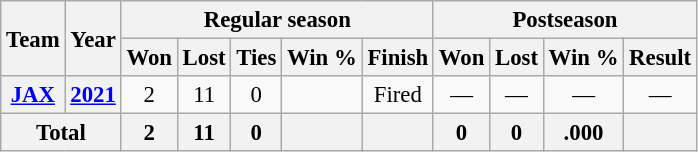<table class="wikitable" style="font-size: 95%; text-align:center;">
<tr>
<th rowspan="2">Team</th>
<th rowspan="2">Year</th>
<th colspan="5">Regular season</th>
<th colspan="4">Postseason</th>
</tr>
<tr>
<th>Won</th>
<th>Lost</th>
<th>Ties</th>
<th>Win %</th>
<th>Finish</th>
<th>Won</th>
<th>Lost</th>
<th>Win %</th>
<th>Result</th>
</tr>
<tr>
<th><a href='#'>JAX</a></th>
<th><a href='#'>2021</a></th>
<td>2</td>
<td>11</td>
<td>0</td>
<td></td>
<td>Fired</td>
<td>—</td>
<td>—</td>
<td>—</td>
<td>—</td>
</tr>
<tr>
<th colspan="2">Total</th>
<th>2</th>
<th>11</th>
<th>0</th>
<th></th>
<th></th>
<th>0</th>
<th>0</th>
<th>.000</th>
<th></th>
</tr>
</table>
